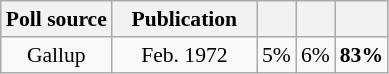<table class="wikitable" style="font-size:90%;text-align:center;">
<tr>
<th>Poll source</th>
<th style="width:90px;">Publication</th>
<th></th>
<th></th>
<th></th>
</tr>
<tr>
<td>Gallup</td>
<td>Feb. 1972</td>
<td>5%</td>
<td>6%</td>
<td><strong>83%</strong></td>
</tr>
</table>
